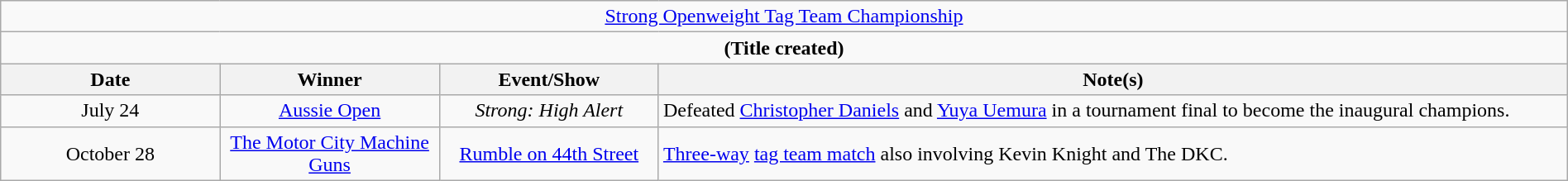<table class="wikitable" style="text-align:center; width:100%;">
<tr>
<td colspan="4" style="text-align: center;"><a href='#'>Strong Openweight Tag Team Championship</a></td>
</tr>
<tr>
<td colspan="4" style="text-align: center;"><strong>(Title created)</strong></td>
</tr>
<tr>
<th width=14%>Date</th>
<th width=14%>Winner</th>
<th width=14%>Event/Show</th>
<th width=58%>Note(s)</th>
</tr>
<tr>
<td>July 24<br></td>
<td><a href='#'>Aussie Open</a><br></td>
<td><em>Strong: High Alert</em></td>
<td align=left>Defeated <a href='#'>Christopher Daniels</a> and <a href='#'>Yuya Uemura</a> in a tournament final to become the inaugural champions.</td>
</tr>
<tr>
<td>October 28</td>
<td><a href='#'>The Motor City Machine Guns</a><br></td>
<td><a href='#'>Rumble on 44th Street</a></td>
<td align=left><a href='#'>Three-way</a> <a href='#'>tag team match</a> also involving Kevin Knight and The DKC.</td>
</tr>
</table>
